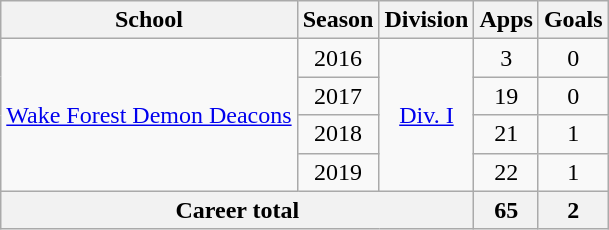<table class="wikitable" style="text-align: center;">
<tr>
<th>School</th>
<th>Season</th>
<th>Division</th>
<th>Apps</th>
<th>Goals</th>
</tr>
<tr>
<td rowspan="4"><a href='#'>Wake Forest Demon Deacons</a></td>
<td>2016</td>
<td rowspan="4"><a href='#'>Div. I</a></td>
<td>3</td>
<td>0</td>
</tr>
<tr>
<td>2017</td>
<td>19</td>
<td>0</td>
</tr>
<tr>
<td>2018</td>
<td>21</td>
<td>1</td>
</tr>
<tr>
<td>2019</td>
<td>22</td>
<td>1</td>
</tr>
<tr>
<th colspan="3">Career total</th>
<th>65</th>
<th>2</th>
</tr>
</table>
